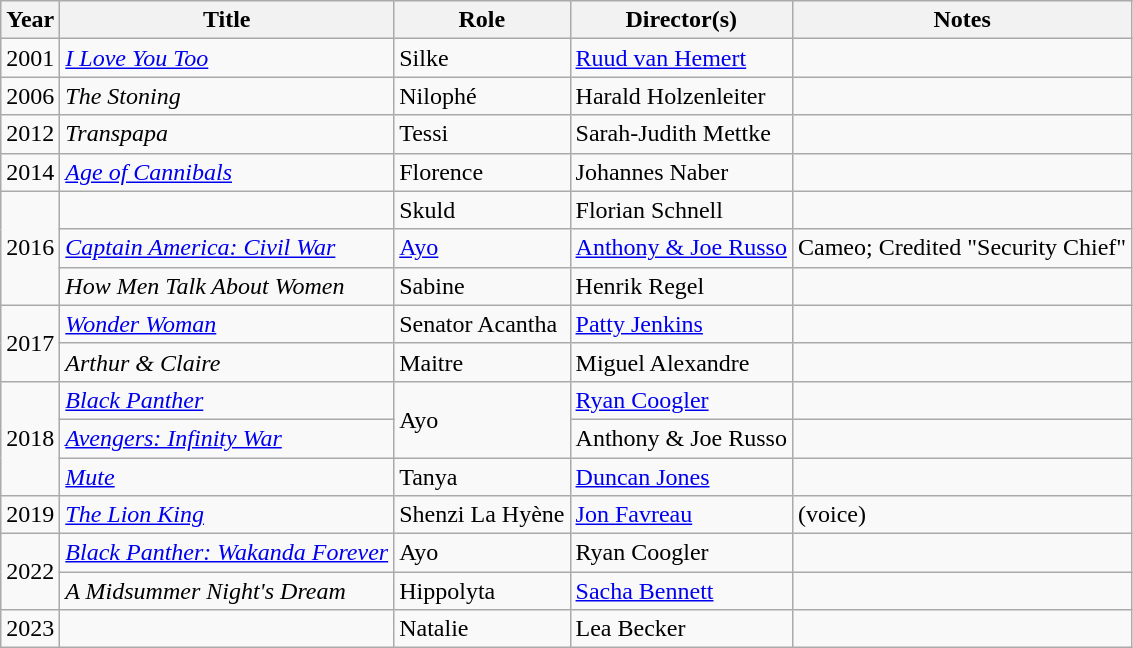<table class="wikitable sortable">
<tr>
<th>Year</th>
<th>Title</th>
<th>Role</th>
<th>Director(s)</th>
<th>Notes</th>
</tr>
<tr>
<td>2001</td>
<td><em><a href='#'>I Love You Too</a></em></td>
<td>Silke</td>
<td><a href='#'>Ruud van Hemert</a></td>
<td></td>
</tr>
<tr>
<td>2006</td>
<td><em>The Stoning</em></td>
<td>Nilophé</td>
<td>Harald Holzenleiter</td>
<td></td>
</tr>
<tr>
<td>2012</td>
<td><em>Transpapa</em></td>
<td>Tessi</td>
<td>Sarah-Judith Mettke</td>
<td></td>
</tr>
<tr>
<td>2014</td>
<td><em><a href='#'>Age of Cannibals</a></em></td>
<td>Florence</td>
<td>Johannes Naber</td>
<td></td>
</tr>
<tr>
<td rowspan="3">2016</td>
<td><em></em></td>
<td>Skuld</td>
<td>Florian Schnell</td>
<td></td>
</tr>
<tr>
<td><em><a href='#'>Captain America: Civil War</a></em></td>
<td><a href='#'>Ayo</a></td>
<td><a href='#'>Anthony & Joe Russo</a></td>
<td>Cameo; Credited "Security Chief"</td>
</tr>
<tr>
<td><em>How Men Talk About Women</em></td>
<td>Sabine</td>
<td>Henrik Regel</td>
<td></td>
</tr>
<tr>
<td rowspan="2">2017</td>
<td><em><a href='#'>Wonder Woman</a></em></td>
<td>Senator Acantha</td>
<td><a href='#'>Patty Jenkins</a></td>
<td></td>
</tr>
<tr>
<td><em>Arthur & Claire</em></td>
<td>Maitre</td>
<td>Miguel Alexandre</td>
<td></td>
</tr>
<tr>
<td rowspan="3">2018</td>
<td><em><a href='#'>Black Panther</a></em></td>
<td rowspan="2">Ayo</td>
<td><a href='#'>Ryan Coogler</a></td>
<td></td>
</tr>
<tr>
<td><em><a href='#'>Avengers: Infinity War</a></em></td>
<td>Anthony & Joe Russo</td>
<td></td>
</tr>
<tr>
<td><em><a href='#'>Mute</a></em></td>
<td>Tanya</td>
<td><a href='#'>Duncan Jones</a></td>
<td></td>
</tr>
<tr>
<td rowspan="1">2019</td>
<td><em><a href='#'>The Lion King</a></em></td>
<td>Shenzi La Hyène</td>
<td><a href='#'>Jon Favreau</a></td>
<td>(voice)</td>
</tr>
<tr>
<td rowspan="2">2022</td>
<td><em><a href='#'>Black Panther: Wakanda Forever</a></em></td>
<td>Ayo</td>
<td>Ryan Coogler</td>
<td></td>
</tr>
<tr>
<td><em>A Midsummer Night's Dream</em></td>
<td>Hippolyta</td>
<td><a href='#'>Sacha Bennett</a></td>
<td></td>
</tr>
<tr>
<td>2023</td>
<td><em></em></td>
<td>Natalie</td>
<td>Lea Becker</td>
<td></td>
</tr>
</table>
